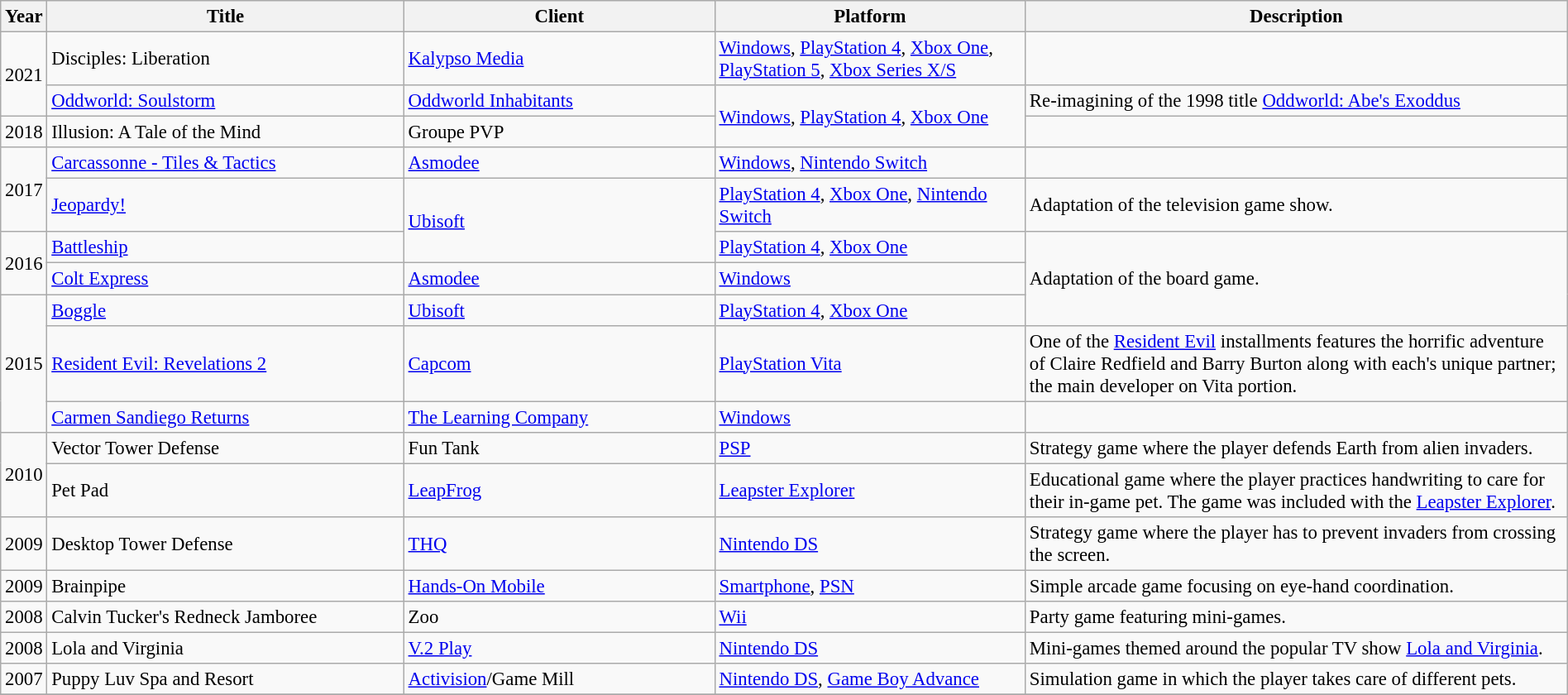<table class="sortable wikitable" style="font-size: 95%; width: 100%;">
<tr>
<th width=2%>Year</th>
<th width=23%>Title</th>
<th width=20%>Client</th>
<th width=20%>Platform</th>
<th width=35%>Description</th>
</tr>
<tr>
<td rowspan="2">2021</td>
<td>Disciples: Liberation</td>
<td><a href='#'>Kalypso Media</a></td>
<td><a href='#'>Windows</a>, <a href='#'>PlayStation 4</a>, <a href='#'>Xbox One</a>, <a href='#'>PlayStation 5</a>, <a href='#'>Xbox Series X/S</a></td>
<td></td>
</tr>
<tr>
<td><a href='#'>Oddworld: Soulstorm</a></td>
<td><a href='#'>Oddworld Inhabitants</a></td>
<td rowspan="2"><a href='#'>Windows</a>, <a href='#'>PlayStation 4</a>, <a href='#'>Xbox One</a></td>
<td>Re-imagining of the 1998 title <a href='#'>Oddworld: Abe's Exoddus</a></td>
</tr>
<tr>
<td>2018</td>
<td>Illusion: A Tale of the Mind</td>
<td>Groupe PVP</td>
<td></td>
</tr>
<tr>
<td rowspan="2">2017</td>
<td><a href='#'>Carcassonne - Tiles & Tactics</a></td>
<td><a href='#'>Asmodee</a></td>
<td><a href='#'>Windows</a>, <a href='#'>Nintendo Switch</a></td>
<td></td>
</tr>
<tr>
<td><a href='#'>Jeopardy!</a></td>
<td rowspan="2"><a href='#'>Ubisoft</a></td>
<td><a href='#'>PlayStation 4</a>, <a href='#'>Xbox One</a>, <a href='#'>Nintendo Switch</a></td>
<td>Adaptation of the television game show.</td>
</tr>
<tr>
<td rowspan="2">2016</td>
<td><a href='#'>Battleship</a></td>
<td><a href='#'>PlayStation 4</a>, <a href='#'>Xbox One</a></td>
<td rowspan="3">Adaptation of the board game.</td>
</tr>
<tr>
<td><a href='#'>Colt Express</a></td>
<td><a href='#'>Asmodee</a></td>
<td><a href='#'>Windows</a></td>
</tr>
<tr>
<td rowspan="3">2015</td>
<td><a href='#'>Boggle</a></td>
<td><a href='#'>Ubisoft</a></td>
<td><a href='#'>PlayStation 4</a>, <a href='#'>Xbox One</a></td>
</tr>
<tr>
<td><a href='#'>Resident Evil: Revelations 2</a></td>
<td><a href='#'>Capcom</a></td>
<td><a href='#'>PlayStation Vita</a></td>
<td>One of the <a href='#'>Resident Evil</a> installments features the horrific adventure of Claire Redfield and Barry Burton along with each's unique partner; the main developer on Vita portion.</td>
</tr>
<tr>
<td><a href='#'>Carmen Sandiego Returns</a></td>
<td><a href='#'>The Learning Company</a></td>
<td><a href='#'>Windows</a></td>
<td></td>
</tr>
<tr>
<td rowspan="2">2010</td>
<td>Vector Tower Defense</td>
<td>Fun Tank</td>
<td><a href='#'>PSP</a></td>
<td>Strategy game where the player defends Earth from alien invaders.</td>
</tr>
<tr>
<td>Pet Pad</td>
<td><a href='#'>LeapFrog</a></td>
<td><a href='#'>Leapster Explorer</a></td>
<td>Educational game where the player practices handwriting to care for their in-game pet. The game was included with the <a href='#'>Leapster Explorer</a>.</td>
</tr>
<tr>
<td>2009</td>
<td>Desktop Tower Defense</td>
<td><a href='#'>THQ</a></td>
<td><a href='#'>Nintendo DS</a></td>
<td>Strategy game where the player has to prevent invaders from crossing the screen.</td>
</tr>
<tr>
<td>2009</td>
<td>Brainpipe</td>
<td><a href='#'>Hands-On Mobile</a></td>
<td><a href='#'>Smartphone</a>, <a href='#'>PSN</a></td>
<td>Simple arcade game focusing on eye-hand coordination.</td>
</tr>
<tr>
<td>2008</td>
<td>Calvin Tucker's Redneck Jamboree</td>
<td>Zoo</td>
<td><a href='#'>Wii</a></td>
<td>Party game featuring mini-games.</td>
</tr>
<tr>
<td>2008</td>
<td>Lola and Virginia</td>
<td><a href='#'>V.2 Play</a></td>
<td><a href='#'>Nintendo DS</a></td>
<td>Mini-games themed around the popular TV show <a href='#'>Lola and Virginia</a>.</td>
</tr>
<tr>
<td>2007</td>
<td>Puppy Luv Spa and Resort</td>
<td><a href='#'>Activision</a>/Game Mill</td>
<td><a href='#'>Nintendo DS</a>, <a href='#'>Game Boy Advance</a></td>
<td>Simulation game in which the player takes care of different pets.</td>
</tr>
<tr>
</tr>
</table>
